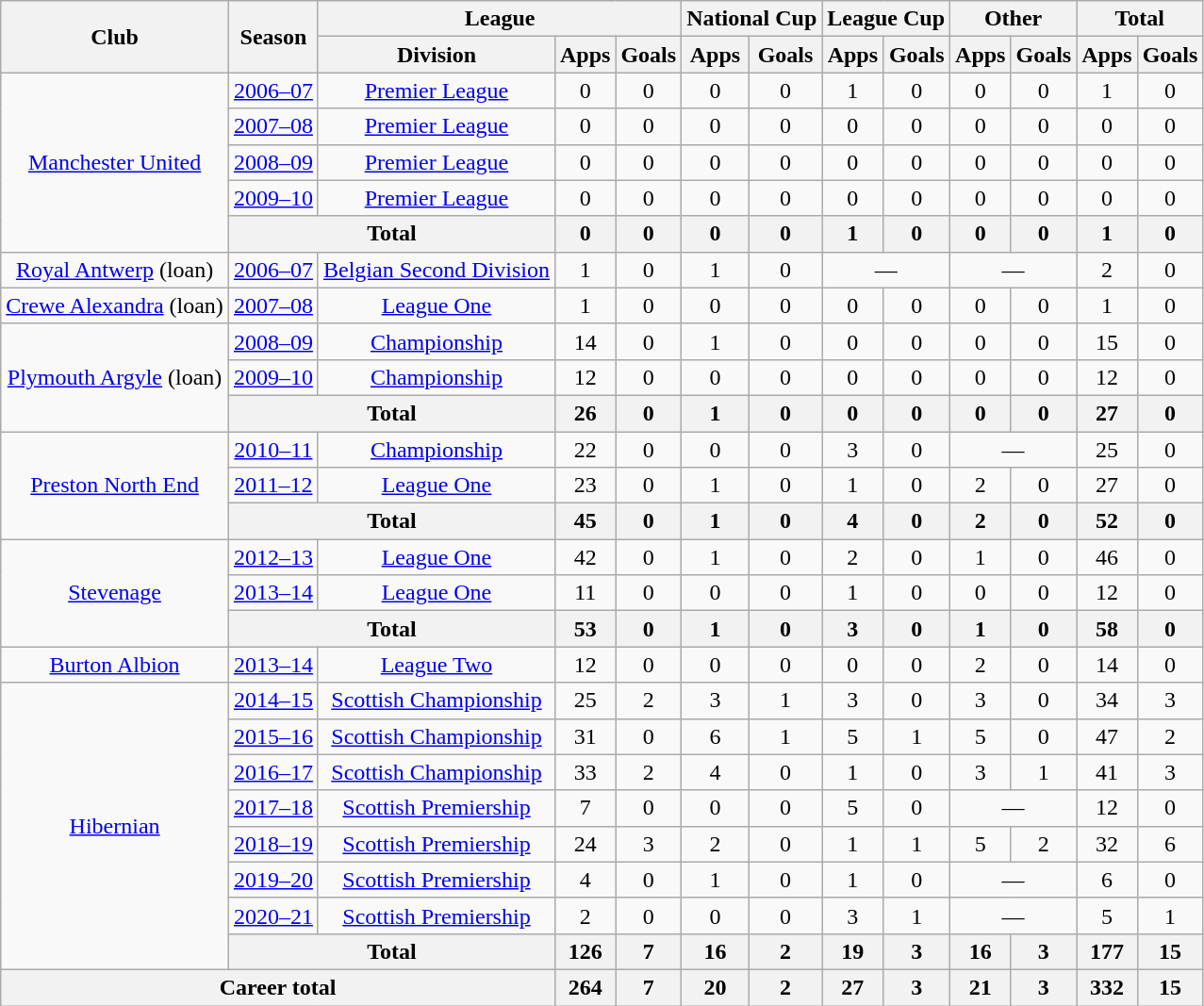<table class="wikitable" style="text-align:center">
<tr>
<th rowspan="2">Club</th>
<th rowspan="2">Season</th>
<th colspan="3">League</th>
<th colspan="2">National Cup</th>
<th colspan="2">League Cup</th>
<th colspan="2">Other</th>
<th colspan="2">Total</th>
</tr>
<tr>
<th>Division</th>
<th>Apps</th>
<th>Goals</th>
<th>Apps</th>
<th>Goals</th>
<th>Apps</th>
<th>Goals</th>
<th>Apps</th>
<th>Goals</th>
<th>Apps</th>
<th>Goals</th>
</tr>
<tr>
<td rowspan="5"><a href='#'>Manchester United</a></td>
<td><a href='#'>2006–07</a></td>
<td><a href='#'>Premier League</a></td>
<td>0</td>
<td>0</td>
<td>0</td>
<td>0</td>
<td>1</td>
<td>0</td>
<td>0</td>
<td>0</td>
<td>1</td>
<td>0</td>
</tr>
<tr>
<td><a href='#'>2007–08</a></td>
<td><a href='#'>Premier League</a></td>
<td>0</td>
<td>0</td>
<td>0</td>
<td>0</td>
<td>0</td>
<td>0</td>
<td>0</td>
<td>0</td>
<td>0</td>
<td>0</td>
</tr>
<tr>
<td><a href='#'>2008–09</a></td>
<td><a href='#'>Premier League</a></td>
<td>0</td>
<td>0</td>
<td>0</td>
<td>0</td>
<td>0</td>
<td>0</td>
<td>0</td>
<td>0</td>
<td>0</td>
<td>0</td>
</tr>
<tr>
<td><a href='#'>2009–10</a></td>
<td><a href='#'>Premier League</a></td>
<td>0</td>
<td>0</td>
<td>0</td>
<td>0</td>
<td>0</td>
<td>0</td>
<td>0</td>
<td>0</td>
<td>0</td>
<td>0</td>
</tr>
<tr>
<th colspan="2">Total</th>
<th>0</th>
<th>0</th>
<th>0</th>
<th>0</th>
<th>1</th>
<th>0</th>
<th>0</th>
<th>0</th>
<th>1</th>
<th>0</th>
</tr>
<tr>
<td><a href='#'>Royal Antwerp</a> (loan)</td>
<td><a href='#'>2006–07</a></td>
<td><a href='#'>Belgian Second Division</a></td>
<td>1</td>
<td>0</td>
<td>1</td>
<td>0</td>
<td colspan="2">—</td>
<td colspan="2">—</td>
<td>2</td>
<td>0</td>
</tr>
<tr>
<td><a href='#'>Crewe Alexandra</a> (loan)</td>
<td><a href='#'>2007–08</a></td>
<td><a href='#'>League One</a></td>
<td>1</td>
<td>0</td>
<td>0</td>
<td>0</td>
<td>0</td>
<td>0</td>
<td>0</td>
<td>0</td>
<td>1</td>
<td>0</td>
</tr>
<tr>
<td rowspan="3"><a href='#'>Plymouth Argyle</a> (loan)</td>
<td><a href='#'>2008–09</a></td>
<td><a href='#'>Championship</a></td>
<td>14</td>
<td>0</td>
<td>1</td>
<td>0</td>
<td>0</td>
<td>0</td>
<td>0</td>
<td>0</td>
<td>15</td>
<td>0</td>
</tr>
<tr>
<td><a href='#'>2009–10</a></td>
<td><a href='#'>Championship</a></td>
<td>12</td>
<td>0</td>
<td>0</td>
<td>0</td>
<td>0</td>
<td>0</td>
<td>0</td>
<td>0</td>
<td>12</td>
<td>0</td>
</tr>
<tr>
<th colspan="2">Total</th>
<th>26</th>
<th>0</th>
<th>1</th>
<th>0</th>
<th>0</th>
<th>0</th>
<th>0</th>
<th>0</th>
<th>27</th>
<th>0</th>
</tr>
<tr>
<td rowspan="3"><a href='#'>Preston North End</a></td>
<td><a href='#'>2010–11</a></td>
<td><a href='#'>Championship</a></td>
<td>22</td>
<td>0</td>
<td>0</td>
<td>0</td>
<td>3</td>
<td>0</td>
<td colspan="2">—</td>
<td>25</td>
<td>0</td>
</tr>
<tr>
<td><a href='#'>2011–12</a></td>
<td><a href='#'>League One</a></td>
<td>23</td>
<td>0</td>
<td>1</td>
<td>0</td>
<td>1</td>
<td>0</td>
<td>2</td>
<td>0</td>
<td>27</td>
<td>0</td>
</tr>
<tr>
<th colspan="2">Total</th>
<th>45</th>
<th>0</th>
<th>1</th>
<th>0</th>
<th>4</th>
<th>0</th>
<th>2</th>
<th>0</th>
<th>52</th>
<th>0</th>
</tr>
<tr>
<td rowspan="3"><a href='#'>Stevenage</a></td>
<td><a href='#'>2012–13</a></td>
<td><a href='#'>League One</a></td>
<td>42</td>
<td>0</td>
<td>1</td>
<td>0</td>
<td>2</td>
<td>0</td>
<td>1</td>
<td>0</td>
<td>46</td>
<td>0</td>
</tr>
<tr>
<td><a href='#'>2013–14</a></td>
<td><a href='#'>League One</a></td>
<td>11</td>
<td>0</td>
<td>0</td>
<td>0</td>
<td>1</td>
<td>0</td>
<td>0</td>
<td>0</td>
<td>12</td>
<td>0</td>
</tr>
<tr>
<th colspan="2">Total</th>
<th>53</th>
<th>0</th>
<th>1</th>
<th>0</th>
<th>3</th>
<th>0</th>
<th>1</th>
<th>0</th>
<th>58</th>
<th>0</th>
</tr>
<tr>
<td><a href='#'>Burton Albion</a></td>
<td><a href='#'>2013–14</a></td>
<td><a href='#'>League Two</a></td>
<td>12</td>
<td>0</td>
<td>0</td>
<td>0</td>
<td>0</td>
<td>0</td>
<td>2</td>
<td>0</td>
<td>14</td>
<td>0</td>
</tr>
<tr>
<td rowspan="8"><a href='#'>Hibernian</a></td>
<td><a href='#'>2014–15</a></td>
<td><a href='#'>Scottish Championship</a></td>
<td>25</td>
<td>2</td>
<td>3</td>
<td>1</td>
<td>3</td>
<td>0</td>
<td>3</td>
<td>0</td>
<td>34</td>
<td>3</td>
</tr>
<tr>
<td><a href='#'>2015–16</a></td>
<td><a href='#'>Scottish Championship</a></td>
<td>31</td>
<td>0</td>
<td>6</td>
<td>1</td>
<td>5</td>
<td>1</td>
<td>5</td>
<td>0</td>
<td>47</td>
<td>2</td>
</tr>
<tr>
<td><a href='#'>2016–17</a></td>
<td><a href='#'>Scottish Championship</a></td>
<td>33</td>
<td>2</td>
<td>4</td>
<td>0</td>
<td>1</td>
<td>0</td>
<td>3</td>
<td>1</td>
<td>41</td>
<td>3</td>
</tr>
<tr>
<td><a href='#'>2017–18</a></td>
<td><a href='#'>Scottish Premiership</a></td>
<td>7</td>
<td>0</td>
<td>0</td>
<td>0</td>
<td>5</td>
<td>0</td>
<td colspan="2">—</td>
<td>12</td>
<td>0</td>
</tr>
<tr>
<td><a href='#'>2018–19</a></td>
<td><a href='#'>Scottish Premiership</a></td>
<td>24</td>
<td>3</td>
<td>2</td>
<td>0</td>
<td>1</td>
<td>1</td>
<td>5</td>
<td>2</td>
<td>32</td>
<td>6</td>
</tr>
<tr>
<td><a href='#'>2019–20</a></td>
<td><a href='#'>Scottish Premiership</a></td>
<td>4</td>
<td>0</td>
<td>1</td>
<td>0</td>
<td>1</td>
<td>0</td>
<td colspan="2">—</td>
<td>6</td>
<td>0</td>
</tr>
<tr>
<td><a href='#'>2020–21</a></td>
<td><a href='#'>Scottish Premiership</a></td>
<td>2</td>
<td>0</td>
<td>0</td>
<td>0</td>
<td>3</td>
<td>1</td>
<td colspan=2>—</td>
<td>5</td>
<td>1</td>
</tr>
<tr>
<th colspan="2">Total</th>
<th>126</th>
<th>7</th>
<th>16</th>
<th>2</th>
<th>19</th>
<th>3</th>
<th>16</th>
<th>3</th>
<th>177</th>
<th>15</th>
</tr>
<tr>
<th colspan="3">Career total</th>
<th>264</th>
<th>7</th>
<th>20</th>
<th>2</th>
<th>27</th>
<th>3</th>
<th>21</th>
<th>3</th>
<th>332</th>
<th>15</th>
</tr>
</table>
